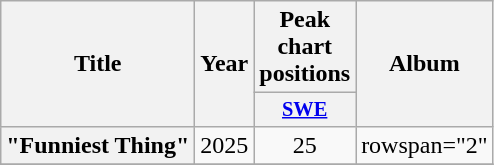<table class="wikitable plainrowheaders" style="text-align:center;">
<tr>
<th scope="col" rowspan="2">Title</th>
<th scope="col" rowspan="2">Year</th>
<th scope="col" colspan="1">Peak chart positions</th>
<th scope="col" rowspan="2">Album</th>
</tr>
<tr>
<th scope="col" style="width:3em;font-size:85%;"><a href='#'>SWE</a></th>
</tr>
<tr>
<th scope="row">"Funniest Thing"</th>
<td>2025</td>
<td>25</td>
<td>rowspan="2" </td>
</tr>
<tr>
</tr>
</table>
